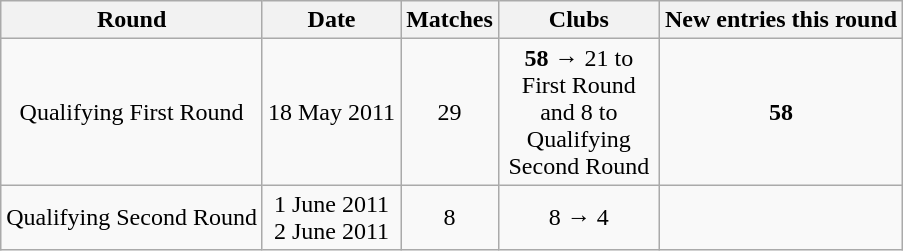<table class="wikitable">
<tr>
<th>Round</th>
<th>Date</th>
<th>Matches</th>
<th width=100>Clubs</th>
<th>New entries this round</th>
</tr>
<tr align=center>
<td>Qualifying First Round</td>
<td>18 May 2011</td>
<td>29</td>
<td><strong>58</strong> → 21 to First Round and 8 to Qualifying Second Round</td>
<td><strong>58</strong></td>
</tr>
<tr align=center>
<td>Qualifying Second Round</td>
<td>1 June 2011  <br> 2 June 2011</td>
<td>8</td>
<td>8 → 4</td>
<td></td>
</tr>
</table>
